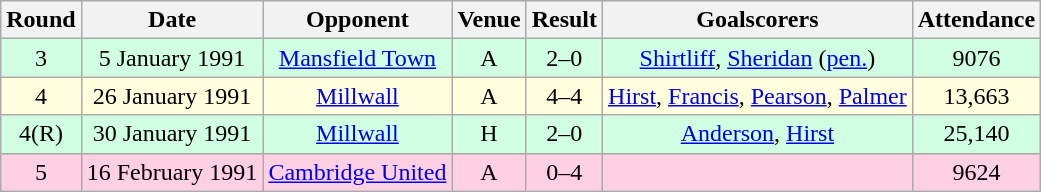<table class="wikitable" style="font-size:100%; text-align:center">
<tr>
<th>Round</th>
<th>Date</th>
<th>Opponent</th>
<th>Venue</th>
<th>Result</th>
<th>Goalscorers</th>
<th>Attendance</th>
</tr>
<tr style="background-color: #d0ffe3;">
<td>3</td>
<td>5 January 1991</td>
<td><a href='#'>Mansfield Town</a></td>
<td>A</td>
<td>2–0</td>
<td><a href='#'>Shirtliff</a>, <a href='#'>Sheridan</a> (<a href='#'>pen.</a>)</td>
<td>9076</td>
</tr>
<tr style="background-color: #ffffdd;">
<td>4</td>
<td>26 January 1991</td>
<td><a href='#'>Millwall</a></td>
<td>A</td>
<td>4–4</td>
<td><a href='#'>Hirst</a>, <a href='#'>Francis</a>, <a href='#'>Pearson</a>, <a href='#'>Palmer</a></td>
<td>13,663</td>
</tr>
<tr style="background-color: #d0ffe3;">
<td>4(R)</td>
<td>30 January 1991</td>
<td><a href='#'>Millwall</a></td>
<td>H</td>
<td>2–0</td>
<td><a href='#'>Anderson</a>, <a href='#'>Hirst</a></td>
<td>25,140</td>
</tr>
<tr style="background-color: #ffd0e3;">
<td>5</td>
<td>16 February 1991</td>
<td><a href='#'>Cambridge United</a></td>
<td>A</td>
<td>0–4</td>
<td></td>
<td>9624</td>
</tr>
</table>
